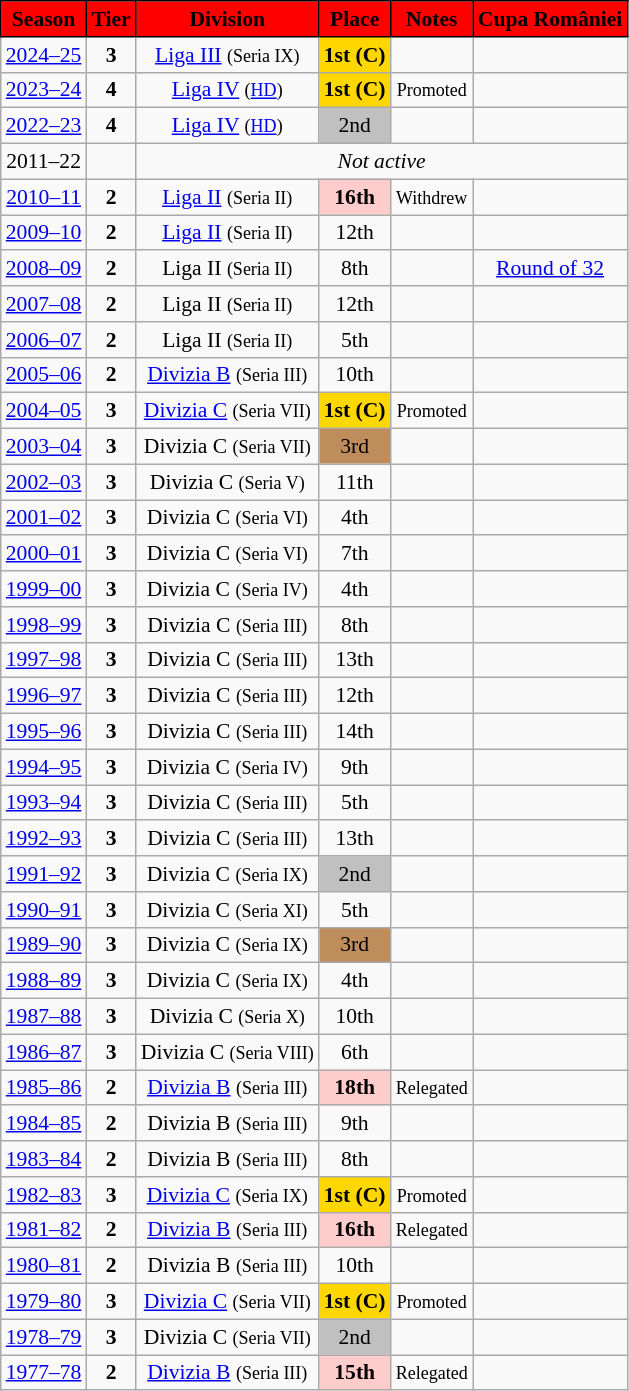<table class="wikitable" style="text-align:center; font-size:90%">
<tr>
<th style="background:#FF0000;color:#000000;border:1px solid #000000;">Season</th>
<th style="background:#FF0000;color:#000000;border:1px solid #000000;">Tier</th>
<th style="background:#FF0000;color:#000000;border:1px solid #000000;">Division</th>
<th style="background:#FF0000;color:#000000;border:1px solid #000000;">Place</th>
<th style="background:#FF0000;color:#000000;border:1px solid #000000;">Notes</th>
<th style="background:#FF0000;color:#000000;border:1px solid #000000;">Cupa României</th>
</tr>
<tr>
<td><a href='#'>2024–25</a></td>
<td><strong>3</strong></td>
<td><a href='#'>Liga III</a> <small>(Seria IX)</small></td>
<td align=center bgcolor=gold><strong>1st (C)</strong></td>
<td></td>
<td></td>
</tr>
<tr>
<td><a href='#'>2023–24</a></td>
<td><strong>4</strong></td>
<td><a href='#'>Liga IV</a> <small>(<a href='#'>HD</a>)</small></td>
<td align=center bgcolor=gold><strong>1st (C)</strong></td>
<td><small>Promoted</small></td>
<td></td>
</tr>
<tr>
<td><a href='#'>2022–23</a></td>
<td><strong>4</strong></td>
<td><a href='#'>Liga IV</a> <small>(<a href='#'>HD</a>)</small></td>
<td align=center bgcolor=silver>2nd</td>
<td></td>
<td></td>
</tr>
<tr>
<td>2011–22</td>
<td></td>
<td align=center colspan=6><em>Not active</em></td>
</tr>
<tr>
<td><a href='#'>2010–11</a></td>
<td><strong>2</strong></td>
<td><a href='#'>Liga II</a> <small>(Seria II)</small></td>
<td align=center bgcolor=#FFCCCC><strong>16th</strong></td>
<td><small>Withdrew</small></td>
<td></td>
</tr>
<tr>
<td><a href='#'>2009–10</a></td>
<td><strong>2</strong></td>
<td><a href='#'>Liga II</a> <small>(Seria II)</small></td>
<td>12th</td>
<td></td>
<td></td>
</tr>
<tr>
<td><a href='#'>2008–09</a></td>
<td><strong>2</strong></td>
<td>Liga II <small>(Seria II)</small></td>
<td>8th</td>
<td></td>
<td><a href='#'>Round of 32</a></td>
</tr>
<tr>
<td><a href='#'>2007–08</a></td>
<td><strong>2</strong></td>
<td>Liga II <small>(Seria II)</small></td>
<td>12th</td>
<td></td>
<td></td>
</tr>
<tr>
<td><a href='#'>2006–07</a></td>
<td><strong>2</strong></td>
<td>Liga II <small>(Seria II)</small></td>
<td>5th</td>
<td></td>
<td></td>
</tr>
<tr>
<td><a href='#'>2005–06</a></td>
<td><strong>2</strong></td>
<td><a href='#'>Divizia B</a> <small>(Seria III)</small></td>
<td>10th</td>
<td></td>
<td></td>
</tr>
<tr>
<td><a href='#'>2004–05</a></td>
<td><strong>3</strong></td>
<td><a href='#'>Divizia C</a> <small>(Seria VII)</small></td>
<td align=center bgcolor=gold><strong>1st (C)</strong></td>
<td><small>Promoted</small></td>
<td></td>
</tr>
<tr>
<td><a href='#'>2003–04</a></td>
<td><strong>3</strong></td>
<td>Divizia C <small>(Seria VII)</small></td>
<td align=center bgcolor=#BF8D5B>3rd</td>
<td></td>
<td></td>
</tr>
<tr>
<td><a href='#'>2002–03</a></td>
<td><strong>3</strong></td>
<td>Divizia C <small>(Seria V)</small></td>
<td>11th</td>
<td></td>
<td></td>
</tr>
<tr>
<td><a href='#'>2001–02</a></td>
<td><strong>3</strong></td>
<td>Divizia C <small>(Seria VI)</small></td>
<td>4th</td>
<td></td>
<td></td>
</tr>
<tr>
<td><a href='#'>2000–01</a></td>
<td><strong>3</strong></td>
<td>Divizia C <small>(Seria VI)</small></td>
<td>7th</td>
<td></td>
<td></td>
</tr>
<tr>
<td><a href='#'>1999–00</a></td>
<td><strong>3</strong></td>
<td>Divizia C <small>(Seria IV)</small></td>
<td>4th</td>
<td></td>
<td></td>
</tr>
<tr>
<td><a href='#'>1998–99</a></td>
<td><strong>3</strong></td>
<td>Divizia C <small>(Seria III)</small></td>
<td>8th</td>
<td></td>
<td></td>
</tr>
<tr>
<td><a href='#'>1997–98</a></td>
<td><strong>3</strong></td>
<td>Divizia C <small>(Seria III)</small></td>
<td>13th</td>
<td></td>
<td></td>
</tr>
<tr>
<td><a href='#'>1996–97</a></td>
<td><strong>3</strong></td>
<td>Divizia C <small>(Seria III)</small></td>
<td>12th</td>
<td></td>
<td></td>
</tr>
<tr>
<td><a href='#'>1995–96</a></td>
<td><strong>3</strong></td>
<td>Divizia C <small>(Seria III)</small></td>
<td>14th</td>
<td></td>
<td></td>
</tr>
<tr>
<td><a href='#'>1994–95</a></td>
<td><strong>3</strong></td>
<td>Divizia C <small>(Seria IV)</small></td>
<td>9th</td>
<td></td>
<td></td>
</tr>
<tr>
<td><a href='#'>1993–94</a></td>
<td><strong>3</strong></td>
<td>Divizia C <small>(Seria III)</small></td>
<td>5th</td>
<td></td>
<td></td>
</tr>
<tr>
<td><a href='#'>1992–93</a></td>
<td><strong>3</strong></td>
<td>Divizia C <small>(Seria III)</small></td>
<td>13th</td>
<td></td>
<td></td>
</tr>
<tr>
<td><a href='#'>1991–92</a></td>
<td><strong>3</strong></td>
<td>Divizia C <small>(Seria IX)</small></td>
<td align=center bgcolor=silver>2nd</td>
<td></td>
<td></td>
</tr>
<tr>
<td><a href='#'>1990–91</a></td>
<td><strong>3</strong></td>
<td>Divizia C <small>(Seria XI)</small></td>
<td>5th</td>
<td></td>
<td></td>
</tr>
<tr>
<td><a href='#'>1989–90</a></td>
<td><strong>3</strong></td>
<td>Divizia C <small>(Seria IX)</small></td>
<td align=center bgcolor=#BF8D5B>3rd</td>
<td></td>
<td></td>
</tr>
<tr>
<td><a href='#'>1988–89</a></td>
<td><strong>3</strong></td>
<td>Divizia C <small>(Seria IX)</small></td>
<td>4th</td>
<td></td>
<td></td>
</tr>
<tr>
<td><a href='#'>1987–88</a></td>
<td><strong>3</strong></td>
<td>Divizia C <small>(Seria X)</small></td>
<td>10th</td>
<td></td>
<td></td>
</tr>
<tr>
<td><a href='#'>1986–87</a></td>
<td><strong>3</strong></td>
<td>Divizia C <small>(Seria VIII)</small></td>
<td>6th</td>
<td></td>
<td></td>
</tr>
<tr>
<td><a href='#'>1985–86</a></td>
<td><strong>2</strong></td>
<td><a href='#'>Divizia B</a> <small>(Seria III)</small></td>
<td align=center bgcolor=#FFCCCC><strong>18th</strong></td>
<td><small>Relegated</small></td>
<td></td>
</tr>
<tr>
<td><a href='#'>1984–85</a></td>
<td><strong>2</strong></td>
<td>Divizia B <small>(Seria III)</small></td>
<td>9th</td>
<td></td>
<td></td>
</tr>
<tr>
<td><a href='#'>1983–84</a></td>
<td><strong>2</strong></td>
<td>Divizia B <small>(Seria III)</small></td>
<td>8th</td>
<td></td>
<td></td>
</tr>
<tr>
<td><a href='#'>1982–83</a></td>
<td><strong>3</strong></td>
<td><a href='#'>Divizia C</a> <small>(Seria IX)</small></td>
<td align=center bgcolor=gold><strong>1st (C)</strong></td>
<td><small>Promoted</small></td>
<td></td>
</tr>
<tr>
<td><a href='#'>1981–82</a></td>
<td><strong>2</strong></td>
<td><a href='#'>Divizia B</a> <small>(Seria III)</small></td>
<td align=center bgcolor=#FFCCCC><strong>16th</strong></td>
<td><small>Relegated</small></td>
<td></td>
</tr>
<tr>
<td><a href='#'>1980–81</a></td>
<td><strong>2</strong></td>
<td>Divizia B <small>(Seria III)</small></td>
<td>10th</td>
<td></td>
<td></td>
</tr>
<tr>
<td><a href='#'>1979–80</a></td>
<td><strong>3</strong></td>
<td><a href='#'>Divizia C</a> <small>(Seria VII)</small></td>
<td align=center bgcolor=gold><strong>1st (C)</strong></td>
<td><small>Promoted</small></td>
<td></td>
</tr>
<tr>
<td><a href='#'>1978–79</a></td>
<td><strong>3</strong></td>
<td>Divizia C <small>(Seria VII)</small></td>
<td align=center bgcolor=silver>2nd</td>
<td></td>
<td></td>
</tr>
<tr>
<td><a href='#'>1977–78</a></td>
<td><strong>2</strong></td>
<td><a href='#'>Divizia B</a> <small>(Seria III)</small></td>
<td align=center bgcolor=#FFCCCC><strong>15th</strong></td>
<td><small>Relegated</small></td>
<td></td>
</tr>
</table>
